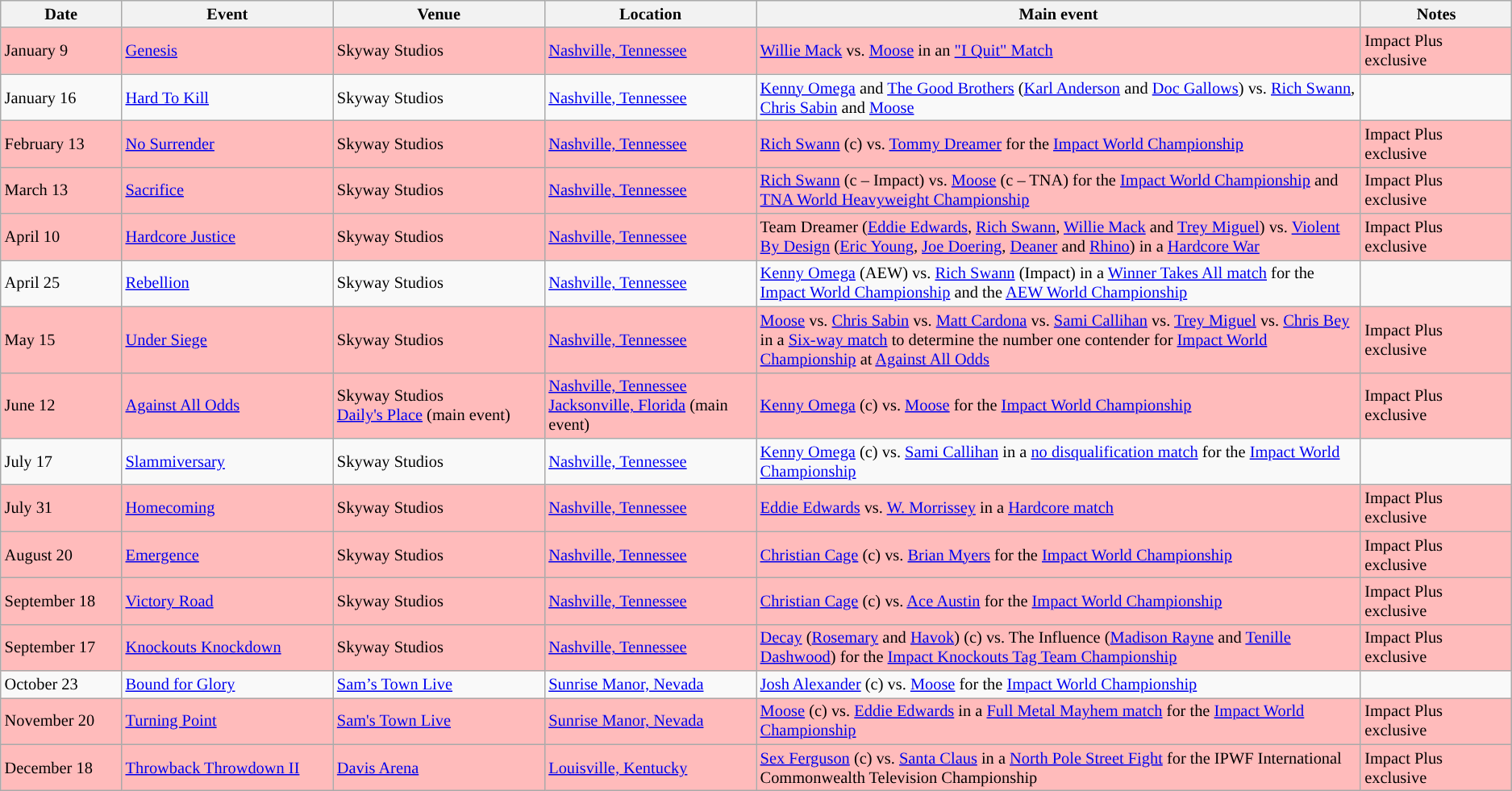<table class="sortable wikitable succession-box" style="font-size:85%;">
<tr>
<th width=8%>Date</th>
<th width=14%>Event</th>
<th width=14%>Venue</th>
<th width=14%>Location</th>
<th width=40%>Main event</th>
<th width=14%>Notes</th>
</tr>
<tr style="background: #FBB">
<td>January 9</td>
<td><a href='#'>Genesis</a></td>
<td>Skyway Studios</td>
<td><a href='#'>Nashville, Tennessee</a></td>
<td><a href='#'>Willie Mack</a> vs. <a href='#'>Moose</a> in an <a href='#'>"I Quit" Match</a></td>
<td>Impact Plus exclusive</td>
</tr>
<tr>
<td>January 16</td>
<td><a href='#'>Hard To Kill</a></td>
<td>Skyway Studios</td>
<td><a href='#'>Nashville, Tennessee</a></td>
<td><a href='#'>Kenny Omega</a> and <a href='#'>The Good Brothers</a> (<a href='#'>Karl Anderson</a> and <a href='#'>Doc Gallows</a>) vs. <a href='#'>Rich Swann</a>, <a href='#'>Chris Sabin</a> and <a href='#'>Moose</a></td>
<td></td>
</tr>
<tr style="background: #FBB">
<td>February 13</td>
<td><a href='#'>No Surrender</a></td>
<td>Skyway Studios</td>
<td><a href='#'>Nashville, Tennessee</a></td>
<td><a href='#'>Rich Swann</a> (c) vs. <a href='#'>Tommy Dreamer</a> for the <a href='#'>Impact World Championship</a></td>
<td>Impact Plus exclusive</td>
</tr>
<tr style="background: #FBB">
<td>March 13</td>
<td><a href='#'>Sacrifice</a></td>
<td>Skyway Studios</td>
<td><a href='#'>Nashville, Tennessee</a></td>
<td><a href='#'>Rich Swann</a> (c – Impact) vs. <a href='#'>Moose</a> (c – TNA) for the <a href='#'>Impact World Championship</a> and <a href='#'>TNA World Heavyweight Championship</a></td>
<td>Impact Plus exclusive</td>
</tr>
<tr style="background: #FBB">
<td>April 10</td>
<td><a href='#'>Hardcore Justice</a></td>
<td>Skyway Studios</td>
<td><a href='#'>Nashville, Tennessee</a></td>
<td>Team Dreamer (<a href='#'>Eddie Edwards</a>, <a href='#'>Rich Swann</a>, <a href='#'>Willie Mack</a> and <a href='#'>Trey Miguel</a>) vs. <a href='#'>Violent By Design</a> (<a href='#'>Eric Young</a>, <a href='#'>Joe Doering</a>, <a href='#'>Deaner</a> and <a href='#'>Rhino</a>) in a <a href='#'>Hardcore War</a></td>
<td>Impact Plus exclusive</td>
</tr>
<tr>
<td>April 25</td>
<td><a href='#'>Rebellion</a></td>
<td>Skyway Studios</td>
<td><a href='#'>Nashville, Tennessee</a></td>
<td><a href='#'>Kenny Omega</a> (AEW) vs. <a href='#'>Rich Swann</a> (Impact) in a <a href='#'>Winner Takes All match</a> for the <a href='#'>Impact World Championship</a> and the <a href='#'>AEW World Championship</a></td>
<td></td>
</tr>
<tr style="background: #FBB">
<td>May 15</td>
<td><a href='#'>Under Siege</a></td>
<td>Skyway Studios</td>
<td><a href='#'>Nashville, Tennessee</a></td>
<td><a href='#'>Moose</a> vs. <a href='#'>Chris Sabin</a> vs. <a href='#'>Matt Cardona</a> vs. <a href='#'>Sami Callihan</a> vs. <a href='#'>Trey Miguel</a> vs. <a href='#'>Chris Bey</a> in a <a href='#'>Six-way match</a> to determine the number one contender for <a href='#'>Impact World Championship</a> at <a href='#'>Against All Odds</a></td>
<td>Impact Plus exclusive</td>
</tr>
<tr style="background: #FBB">
<td>June 12</td>
<td><a href='#'>Against All Odds</a></td>
<td>Skyway Studios<br><a href='#'>Daily's Place</a> (main event)</td>
<td><a href='#'>Nashville, Tennessee</a><br><a href='#'>Jacksonville, Florida</a> (main event)</td>
<td><a href='#'>Kenny Omega</a> (c) vs. <a href='#'>Moose</a> for the <a href='#'>Impact World Championship</a></td>
<td>Impact Plus exclusive</td>
</tr>
<tr>
<td>July 17</td>
<td><a href='#'>Slammiversary</a></td>
<td>Skyway Studios</td>
<td><a href='#'>Nashville, Tennessee</a></td>
<td><a href='#'>Kenny Omega</a> (c) vs. <a href='#'>Sami Callihan</a> in a <a href='#'>no disqualification match</a> for the <a href='#'>Impact World Championship</a></td>
<td></td>
</tr>
<tr style="background: #FBB">
<td>July 31</td>
<td><a href='#'>Homecoming</a></td>
<td>Skyway Studios</td>
<td><a href='#'>Nashville, Tennessee</a></td>
<td><a href='#'>Eddie Edwards</a> vs. <a href='#'>W. Morrissey</a> in a <a href='#'>Hardcore match</a></td>
<td>Impact Plus exclusive</td>
</tr>
<tr style="background: #FBB">
<td>August 20</td>
<td><a href='#'>Emergence</a></td>
<td>Skyway Studios</td>
<td><a href='#'>Nashville, Tennessee</a></td>
<td><a href='#'>Christian Cage</a> (c) vs. <a href='#'>Brian Myers</a> for the <a href='#'>Impact World Championship</a></td>
<td>Impact Plus exclusive</td>
</tr>
<tr style="background: #FBB">
<td>September 18</td>
<td><a href='#'>Victory Road</a></td>
<td>Skyway Studios</td>
<td><a href='#'>Nashville, Tennessee</a></td>
<td><a href='#'>Christian Cage</a> (c) vs. <a href='#'>Ace Austin</a> for the <a href='#'>Impact World Championship</a></td>
<td>Impact Plus exclusive</td>
</tr>
<tr style="background: #FBB">
<td>September 17<br></td>
<td><a href='#'>Knockouts Knockdown</a></td>
<td>Skyway Studios</td>
<td><a href='#'>Nashville, Tennessee</a></td>
<td><a href='#'>Decay</a> (<a href='#'>Rosemary</a> and <a href='#'>Havok</a>) (c) vs. The Influence (<a href='#'>Madison Rayne</a> and <a href='#'>Tenille Dashwood</a>) for the <a href='#'>Impact Knockouts Tag Team Championship</a></td>
<td>Impact Plus exclusive</td>
</tr>
<tr>
<td>October 23</td>
<td><a href='#'>Bound for Glory</a></td>
<td><a href='#'>Sam’s Town Live</a></td>
<td><a href='#'>Sunrise Manor, Nevada</a></td>
<td><a href='#'>Josh Alexander</a> (c) vs. <a href='#'>Moose</a> for the <a href='#'>Impact World Championship</a></td>
<td></td>
</tr>
<tr style="background: #FBB">
<td>November 20</td>
<td><a href='#'>Turning Point</a></td>
<td><a href='#'>Sam's Town Live</a></td>
<td><a href='#'>Sunrise Manor, Nevada</a></td>
<td><a href='#'>Moose</a> (c) vs. <a href='#'>Eddie Edwards</a> in a <a href='#'>Full Metal Mayhem match</a> for the <a href='#'>Impact World Championship</a></td>
<td>Impact Plus exclusive</td>
</tr>
<tr style="background: #FBB">
<td>December 18</td>
<td><a href='#'>Throwback Throwdown II</a></td>
<td><a href='#'>Davis Arena</a></td>
<td><a href='#'>Louisville, Kentucky</a></td>
<td><a href='#'>Sex Ferguson</a> (c) vs. <a href='#'>Santa Claus</a> in a <a href='#'>North Pole Street Fight</a> for the IPWF International Commonwealth Television Championship</td>
<td>Impact Plus exclusive</td>
</tr>
</table>
